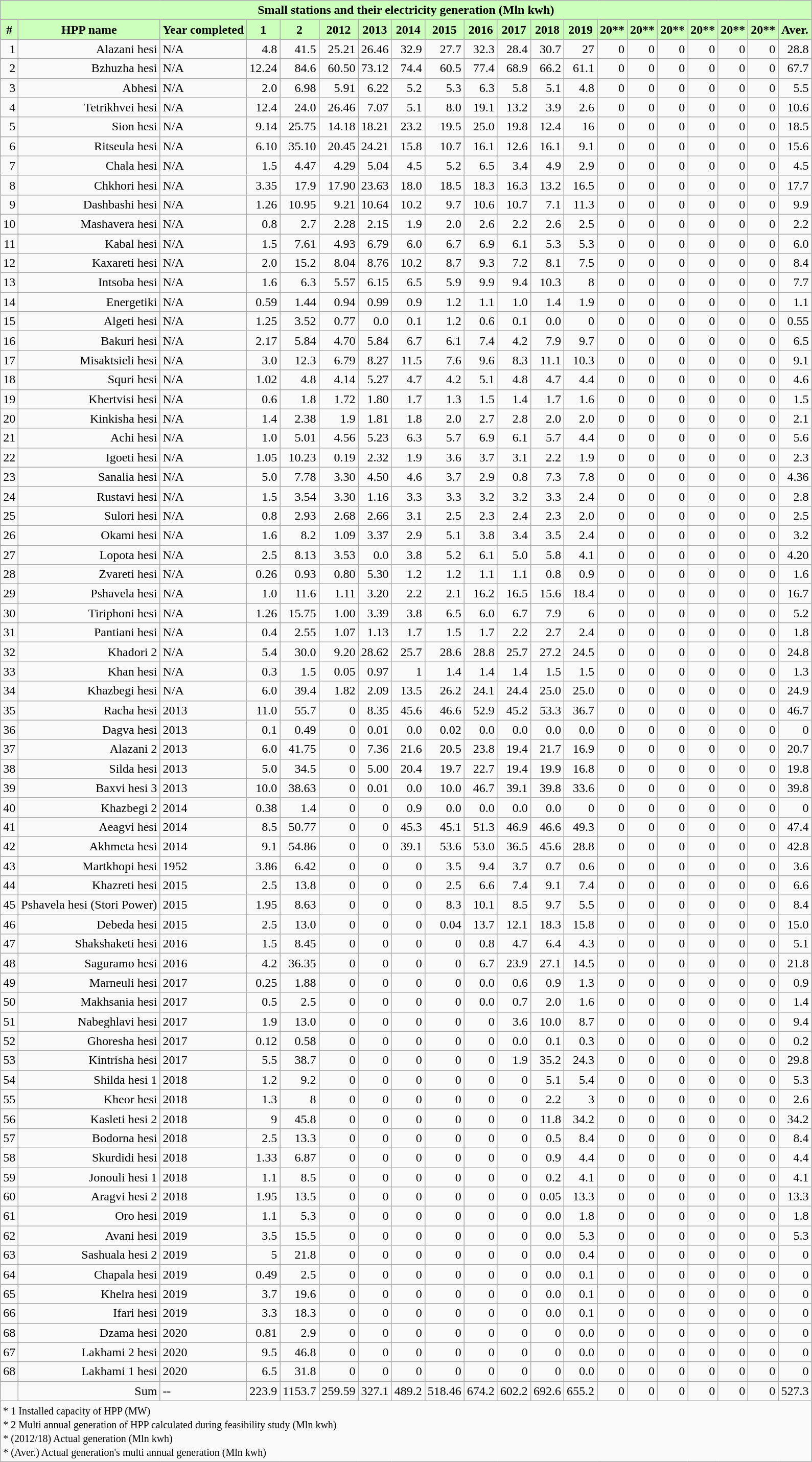<table class="wikitable" style="text-align:right;">
<tr>
<th colspan="20"  style="text-align:center; background:#cfb;">Small stations and their electricity generation (Mln kwh)</th>
</tr>
<tr>
<th style="background:#cfb;">#</th>
<th style="background:#cfb;">HPP name</th>
<th style="background:#cfb;">Year completed</th>
<th style="background:#cfb;">1</th>
<th style="background:#cfb;">2</th>
<th style="background:#cfb;">2012</th>
<th style="background:#cfb;">2013</th>
<th style="background:#cfb;">2014</th>
<th style="background:#cfb;">2015</th>
<th style="background:#cfb;">2016</th>
<th style="background:#cfb;">2017</th>
<th style="background:#cfb;">2018</th>
<th style="background:#cfb;">2019</th>
<th style="background:#cfb;">20**</th>
<th style="background:#cfb;">20**</th>
<th style="background:#cfb;">20**</th>
<th style="background:#cfb;">20**</th>
<th style="background:#cfb;">20**</th>
<th style="background:#cfb;">20**</th>
<th style="background:#cfb;">Aver.</th>
</tr>
<tr>
<td>1</td>
<td>Alazani hesi</td>
<td align=left>N/A</td>
<td>4.8</td>
<td>41.5</td>
<td>25.21</td>
<td>26.46</td>
<td>32.9</td>
<td>27.7</td>
<td>32.3</td>
<td>28.4</td>
<td>30.7</td>
<td>27</td>
<td>0</td>
<td>0</td>
<td>0</td>
<td>0</td>
<td>0</td>
<td>0</td>
<td>28.8</td>
</tr>
<tr>
<td>2</td>
<td>Bzhuzha hesi</td>
<td align=left>N/A</td>
<td>12.24</td>
<td>84.6</td>
<td>60.50</td>
<td>73.12</td>
<td>74.4</td>
<td>60.5</td>
<td>77.4</td>
<td>68.9</td>
<td>66.2</td>
<td>61.1</td>
<td>0</td>
<td>0</td>
<td>0</td>
<td>0</td>
<td>0</td>
<td>0</td>
<td>67.7</td>
</tr>
<tr>
<td>3</td>
<td>Abhesi</td>
<td align=left>N/A</td>
<td>2.0</td>
<td>6.98</td>
<td>5.91</td>
<td>6.22</td>
<td>5.2</td>
<td>5.3</td>
<td>6.3</td>
<td>5.8</td>
<td>5.1</td>
<td>4.8</td>
<td>0</td>
<td>0</td>
<td>0</td>
<td>0</td>
<td>0</td>
<td>0</td>
<td>5.5</td>
</tr>
<tr>
<td>4</td>
<td>Tetrikhvei hesi</td>
<td align=left>N/A</td>
<td>12.4</td>
<td>24.0</td>
<td>26.46</td>
<td>7.07</td>
<td>5.1</td>
<td>8.0</td>
<td>19.1</td>
<td>13.2</td>
<td>3.9</td>
<td>2.6</td>
<td>0</td>
<td>0</td>
<td>0</td>
<td>0</td>
<td>0</td>
<td>0</td>
<td>10.6</td>
</tr>
<tr>
<td>5</td>
<td>Sion hesi</td>
<td align=left>N/A</td>
<td>9.14</td>
<td>25.75</td>
<td>14.18</td>
<td>18.21</td>
<td>23.2</td>
<td>19.5</td>
<td>25.0</td>
<td>19.8</td>
<td>12.4</td>
<td>16</td>
<td>0</td>
<td>0</td>
<td>0</td>
<td>0</td>
<td>0</td>
<td>0</td>
<td>18.5</td>
</tr>
<tr>
<td>6</td>
<td>Ritseula hesi</td>
<td align=left>N/A</td>
<td>6.10</td>
<td>35.10</td>
<td>20.45</td>
<td>24.21</td>
<td>15.8</td>
<td>10.7</td>
<td>16.1</td>
<td>12.6</td>
<td>16.1</td>
<td>9.1</td>
<td>0</td>
<td>0</td>
<td>0</td>
<td>0</td>
<td>0</td>
<td>0</td>
<td>15.6</td>
</tr>
<tr>
<td>7</td>
<td>Chala hesi</td>
<td align=left>N/A</td>
<td>1.5</td>
<td>4.47</td>
<td>4.29</td>
<td>5.04</td>
<td>4.5</td>
<td>5.2</td>
<td>6.5</td>
<td>3.4</td>
<td>4.9</td>
<td>2.9</td>
<td>0</td>
<td>0</td>
<td>0</td>
<td>0</td>
<td>0</td>
<td>0</td>
<td>4.5</td>
</tr>
<tr>
<td>8</td>
<td>Chkhori hesi</td>
<td align=left>N/A</td>
<td>3.35</td>
<td>17.9</td>
<td>17.90</td>
<td>23.63</td>
<td>18.0</td>
<td>18.5</td>
<td>18.3</td>
<td>16.3</td>
<td>13.2</td>
<td>16.5</td>
<td>0</td>
<td>0</td>
<td>0</td>
<td>0</td>
<td>0</td>
<td>0</td>
<td>17.7</td>
</tr>
<tr>
<td>9</td>
<td>Dashbashi hesi</td>
<td align=left>N/A</td>
<td>1.26</td>
<td>10.95</td>
<td>9.21</td>
<td>10.64</td>
<td>10.2</td>
<td>9.7</td>
<td>10.6</td>
<td>10.7</td>
<td>7.1</td>
<td>11.3</td>
<td>0</td>
<td>0</td>
<td>0</td>
<td>0</td>
<td>0</td>
<td>0</td>
<td>9.9</td>
</tr>
<tr>
<td>10</td>
<td>Mashavera hesi</td>
<td align=left>N/A</td>
<td>0.8</td>
<td>2.7</td>
<td>2.28</td>
<td>2.15</td>
<td>1.9</td>
<td>2.0</td>
<td>2.6</td>
<td>2.2</td>
<td>2.6</td>
<td>2.5</td>
<td>0</td>
<td>0</td>
<td>0</td>
<td>0</td>
<td>0</td>
<td>0</td>
<td>2.2</td>
</tr>
<tr>
<td>11</td>
<td>Kabal hesi</td>
<td align=left>N/A</td>
<td>1.5</td>
<td>7.61</td>
<td>4.93</td>
<td>6.79</td>
<td>6.0</td>
<td>6.7</td>
<td>6.9</td>
<td>6.1</td>
<td>5.3</td>
<td>5.3</td>
<td>0</td>
<td>0</td>
<td>0</td>
<td>0</td>
<td>0</td>
<td>0</td>
<td>6.0</td>
</tr>
<tr>
<td>12</td>
<td>Kaxareti hesi</td>
<td align=left>N/A</td>
<td>2.0</td>
<td>15.2</td>
<td>8.04</td>
<td>8.76</td>
<td>10.2</td>
<td>8.7</td>
<td>9.3</td>
<td>7.2</td>
<td>8.1</td>
<td>7.5</td>
<td>0</td>
<td>0</td>
<td>0</td>
<td>0</td>
<td>0</td>
<td>0</td>
<td>8.4</td>
</tr>
<tr>
<td>13</td>
<td>Intsoba hesi</td>
<td align=left>N/A</td>
<td>1.6</td>
<td>6.3</td>
<td>5.57</td>
<td>6.15</td>
<td>6.5</td>
<td>5.9</td>
<td>9.9</td>
<td>9.4</td>
<td>10.3</td>
<td>8</td>
<td>0</td>
<td>0</td>
<td>0</td>
<td>0</td>
<td>0</td>
<td>0</td>
<td>7.7</td>
</tr>
<tr>
<td>14</td>
<td>Energetiki</td>
<td align=left>N/A</td>
<td>0.59</td>
<td>1.44</td>
<td>0.94</td>
<td>0.99</td>
<td>0.9</td>
<td>1.2</td>
<td>1.1</td>
<td>1.0</td>
<td>1.4</td>
<td>1.9</td>
<td>0</td>
<td>0</td>
<td>0</td>
<td>0</td>
<td>0</td>
<td>0</td>
<td>1.1</td>
</tr>
<tr>
<td>15</td>
<td>Algeti hesi</td>
<td align=left>N/A</td>
<td>1.25</td>
<td>3.52</td>
<td>0.77</td>
<td>0.0</td>
<td>0.1</td>
<td>1.2</td>
<td>0.6</td>
<td>0.1</td>
<td>0.0</td>
<td>0</td>
<td>0</td>
<td>0</td>
<td>0</td>
<td>0</td>
<td>0</td>
<td>0</td>
<td>0.55</td>
</tr>
<tr>
<td>16</td>
<td>Bakuri hesi</td>
<td align=left>N/A</td>
<td>2.17</td>
<td>5.84</td>
<td>4.70</td>
<td>5.84</td>
<td>6.7</td>
<td>6.1</td>
<td>7.4</td>
<td>4.2</td>
<td>7.9</td>
<td>9.7</td>
<td>0</td>
<td>0</td>
<td>0</td>
<td>0</td>
<td>0</td>
<td>0</td>
<td>6.5</td>
</tr>
<tr>
<td>17</td>
<td>Misaktsieli hesi</td>
<td align=left>N/A</td>
<td>3.0</td>
<td>12.3</td>
<td>6.79</td>
<td>8.27</td>
<td>11.5</td>
<td>7.6</td>
<td>9.6</td>
<td>8.3</td>
<td>11.1</td>
<td>10.3</td>
<td>0</td>
<td>0</td>
<td>0</td>
<td>0</td>
<td>0</td>
<td>0</td>
<td>9.1</td>
</tr>
<tr>
<td>18</td>
<td>Squri hesi</td>
<td align=left>N/A</td>
<td>1.02</td>
<td>4.8</td>
<td>4.14</td>
<td>5.27</td>
<td>4.7</td>
<td>4.2</td>
<td>5.1</td>
<td>4.8</td>
<td>4.7</td>
<td>4.4</td>
<td>0</td>
<td>0</td>
<td>0</td>
<td>0</td>
<td>0</td>
<td>0</td>
<td>4.6</td>
</tr>
<tr>
<td>19</td>
<td>Khertvisi hesi</td>
<td align=left>N/A</td>
<td>0.6</td>
<td>1.8</td>
<td>1.72</td>
<td>1.80</td>
<td>1.7</td>
<td>1.3</td>
<td>1.5</td>
<td>1.4</td>
<td>1.7</td>
<td>1.6</td>
<td>0</td>
<td>0</td>
<td>0</td>
<td>0</td>
<td>0</td>
<td>0</td>
<td>1.5</td>
</tr>
<tr>
<td>20</td>
<td>Kinkisha hesi</td>
<td align=left>N/A</td>
<td>1.4</td>
<td>2.38</td>
<td>1.9</td>
<td>1.81</td>
<td>1.8</td>
<td>2.0</td>
<td>2.7</td>
<td>2.8</td>
<td>2.0</td>
<td>2.0</td>
<td>0</td>
<td>0</td>
<td>0</td>
<td>0</td>
<td>0</td>
<td>0</td>
<td>2.1</td>
</tr>
<tr>
<td>21</td>
<td>Achi hesi</td>
<td align=left>N/A</td>
<td>1.0</td>
<td>5.01</td>
<td>4.56</td>
<td>5.23</td>
<td>6.3</td>
<td>5.7</td>
<td>6.9</td>
<td>6.1</td>
<td>5.7</td>
<td>4.4</td>
<td>0</td>
<td>0</td>
<td>0</td>
<td>0</td>
<td>0</td>
<td>0</td>
<td>5.6</td>
</tr>
<tr>
<td>22</td>
<td>Igoeti hesi</td>
<td align=left>N/A</td>
<td>1.05</td>
<td>10.23</td>
<td>0.19</td>
<td>2.32</td>
<td>1.9</td>
<td>3.6</td>
<td>3.7</td>
<td>3.1</td>
<td>2.2</td>
<td>1.9</td>
<td>0</td>
<td>0</td>
<td>0</td>
<td>0</td>
<td>0</td>
<td>0</td>
<td>2.3</td>
</tr>
<tr>
<td>23</td>
<td>Sanalia hesi</td>
<td align=left>N/A</td>
<td>5.0</td>
<td>7.78</td>
<td>3.30</td>
<td>4.50</td>
<td>4.6</td>
<td>3.7</td>
<td>2.9</td>
<td>0.8</td>
<td>7.3</td>
<td>7.8</td>
<td>0</td>
<td>0</td>
<td>0</td>
<td>0</td>
<td>0</td>
<td>0</td>
<td>4.36</td>
</tr>
<tr>
<td>24</td>
<td>Rustavi hesi</td>
<td align=left>N/A</td>
<td>1.5</td>
<td>3.54</td>
<td>3.30</td>
<td>1.16</td>
<td>3.3</td>
<td>3.3</td>
<td>3.2</td>
<td>3.2</td>
<td>3.3</td>
<td>2.4</td>
<td>0</td>
<td>0</td>
<td>0</td>
<td>0</td>
<td>0</td>
<td>0</td>
<td>2.8</td>
</tr>
<tr>
<td>25</td>
<td>Sulori hesi</td>
<td align=left>N/A</td>
<td>0.8</td>
<td>2.93</td>
<td>2.68</td>
<td>2.66</td>
<td>3.1</td>
<td>2.5</td>
<td>2.3</td>
<td>2.4</td>
<td>2.3</td>
<td>2.0</td>
<td>0</td>
<td>0</td>
<td>0</td>
<td>0</td>
<td>0</td>
<td>0</td>
<td>2.5</td>
</tr>
<tr>
<td>26</td>
<td>Okami hesi</td>
<td align=left>N/A</td>
<td>1.6</td>
<td>8.2</td>
<td>1.09</td>
<td>3.37</td>
<td>2.9</td>
<td>5.1</td>
<td>3.8</td>
<td>3.4</td>
<td>3.5</td>
<td>2.4</td>
<td>0</td>
<td>0</td>
<td>0</td>
<td>0</td>
<td>0</td>
<td>0</td>
<td>3.2</td>
</tr>
<tr>
<td>27</td>
<td>Lopota hesi</td>
<td align=left>N/A</td>
<td>2.5</td>
<td>8.13</td>
<td>3.53</td>
<td>0.0</td>
<td>3.8</td>
<td>5.2</td>
<td>6.1</td>
<td>5.0</td>
<td>5.8</td>
<td>4.1</td>
<td>0</td>
<td>0</td>
<td>0</td>
<td>0</td>
<td>0</td>
<td>0</td>
<td>4.20</td>
</tr>
<tr>
<td>28</td>
<td>Zvareti hesi</td>
<td align=left>N/A</td>
<td>0.26</td>
<td>0.93</td>
<td>0.80</td>
<td>5.30</td>
<td>1.2</td>
<td>1.2</td>
<td>1.1</td>
<td>1.1</td>
<td>0.8</td>
<td>0.9</td>
<td>0</td>
<td>0</td>
<td>0</td>
<td>0</td>
<td>0</td>
<td>0</td>
<td>1.6</td>
</tr>
<tr>
<td>29</td>
<td>Pshavela hesi</td>
<td align=left>N/A</td>
<td>1.0</td>
<td>11.6</td>
<td>1.11</td>
<td>3.20</td>
<td>2.2</td>
<td>2.1</td>
<td>16.2</td>
<td>16.5</td>
<td>15.6</td>
<td>18.4</td>
<td>0</td>
<td>0</td>
<td>0</td>
<td>0</td>
<td>0</td>
<td>0</td>
<td>16.7</td>
</tr>
<tr>
<td>30</td>
<td>Tiriphoni hesi</td>
<td align=left>N/A</td>
<td>1.26</td>
<td>15.75</td>
<td>1.00</td>
<td>3.39</td>
<td>3.8</td>
<td>6.5</td>
<td>6.0</td>
<td>6.7</td>
<td>7.9</td>
<td>6</td>
<td>0</td>
<td>0</td>
<td>0</td>
<td>0</td>
<td>0</td>
<td>0</td>
<td>5.2</td>
</tr>
<tr>
<td>31</td>
<td>Pantiani hesi</td>
<td align=left>N/A</td>
<td>0.4</td>
<td>2.55</td>
<td>1.07</td>
<td>1.13</td>
<td>1.7</td>
<td>1.5</td>
<td>1.7</td>
<td>2.2</td>
<td>2.7</td>
<td>2.4</td>
<td>0</td>
<td>0</td>
<td>0</td>
<td>0</td>
<td>0</td>
<td>0</td>
<td>1.8</td>
</tr>
<tr>
<td>32</td>
<td>Khadori 2</td>
<td align=left>N/A</td>
<td>5.4</td>
<td>30.0</td>
<td>9.20</td>
<td>28.62</td>
<td>25.7</td>
<td>28.6</td>
<td>28.8</td>
<td>25.7</td>
<td>27.2</td>
<td>24.5</td>
<td>0</td>
<td>0</td>
<td>0</td>
<td>0</td>
<td>0</td>
<td>0</td>
<td>24.8</td>
</tr>
<tr>
<td>33</td>
<td>Khan hesi</td>
<td align=left>N/A</td>
<td>0.3</td>
<td>1.5</td>
<td>0.05</td>
<td>0.97</td>
<td>1</td>
<td>1.4</td>
<td>1.4</td>
<td>1.4</td>
<td>1.5</td>
<td>1.5</td>
<td>0</td>
<td>0</td>
<td>0</td>
<td>0</td>
<td>0</td>
<td>0</td>
<td>1.3</td>
</tr>
<tr>
<td>34</td>
<td>Khazbegi hesi</td>
<td align=left>N/A</td>
<td>6.0</td>
<td>39.4</td>
<td>1.82</td>
<td>2.09</td>
<td>13.5</td>
<td>26.2</td>
<td>24.1</td>
<td>24.4</td>
<td>25.0</td>
<td>25.0</td>
<td>0</td>
<td>0</td>
<td>0</td>
<td>0</td>
<td>0</td>
<td>0</td>
<td>24.9</td>
</tr>
<tr>
<td>35</td>
<td>Racha hesi</td>
<td align=left>2013</td>
<td>11.0</td>
<td>55.7</td>
<td>0</td>
<td>8.35</td>
<td>45.6</td>
<td>46.6</td>
<td>52.9</td>
<td>45.2</td>
<td>53.3</td>
<td>36.7</td>
<td>0</td>
<td>0</td>
<td>0</td>
<td>0</td>
<td>0</td>
<td>0</td>
<td>46.7</td>
</tr>
<tr>
<td>36</td>
<td>Dagva hesi</td>
<td align=left>2013</td>
<td>0.1</td>
<td>0.49</td>
<td>0</td>
<td>0.01</td>
<td>0.0</td>
<td>0.02</td>
<td>0.0</td>
<td>0.0</td>
<td>0.0</td>
<td>0.0</td>
<td>0</td>
<td>0</td>
<td>0</td>
<td>0</td>
<td>0</td>
<td>0</td>
<td>0</td>
</tr>
<tr>
<td>37</td>
<td>Alazani 2</td>
<td align=left>2013</td>
<td>6.0</td>
<td>41.75</td>
<td>0</td>
<td>7.36</td>
<td>21.6</td>
<td>20.5</td>
<td>23.8</td>
<td>19.4</td>
<td>21.7</td>
<td>16.9</td>
<td>0</td>
<td>0</td>
<td>0</td>
<td>0</td>
<td>0</td>
<td>0</td>
<td>20.7</td>
</tr>
<tr>
<td>38</td>
<td>Silda hesi</td>
<td align=left>2013</td>
<td>5.0</td>
<td>34.5</td>
<td>0</td>
<td>5.00</td>
<td>20.4</td>
<td>19.7</td>
<td>22.7</td>
<td>19.4</td>
<td>19.9</td>
<td>16.8</td>
<td>0</td>
<td>0</td>
<td>0</td>
<td>0</td>
<td>0</td>
<td>0</td>
<td>19.8</td>
</tr>
<tr>
<td>39</td>
<td>Baxvi hesi 3</td>
<td align=left>2013</td>
<td>10.0</td>
<td>38.63</td>
<td>0</td>
<td>0.01</td>
<td>0.0</td>
<td>10.0</td>
<td>46.7</td>
<td>39.1</td>
<td>39.8</td>
<td>33.6</td>
<td>0</td>
<td>0</td>
<td>0</td>
<td>0</td>
<td>0</td>
<td>0</td>
<td>39.8</td>
</tr>
<tr>
<td>40</td>
<td>Khazbegi 2</td>
<td align=left>2014</td>
<td>0.38</td>
<td>1.4</td>
<td>0</td>
<td>0</td>
<td>0.9</td>
<td>0.0</td>
<td>0.0</td>
<td>0.0</td>
<td>0.0</td>
<td>0</td>
<td>0</td>
<td>0</td>
<td>0</td>
<td>0</td>
<td>0</td>
<td>0</td>
<td>0</td>
</tr>
<tr>
<td>41</td>
<td>Aeagvi hesi</td>
<td align=left>2014</td>
<td>8.5</td>
<td>50.77</td>
<td>0</td>
<td>0</td>
<td>45.3</td>
<td>45.1</td>
<td>51.3</td>
<td>46.9</td>
<td>46.6</td>
<td>49.3</td>
<td>0</td>
<td>0</td>
<td>0</td>
<td>0</td>
<td>0</td>
<td>0</td>
<td>47.4</td>
</tr>
<tr>
<td>42</td>
<td>Akhmeta hesi</td>
<td align=left>2014</td>
<td>9.1</td>
<td>54.86</td>
<td>0</td>
<td>0</td>
<td>39.1</td>
<td>53.6</td>
<td>53.0</td>
<td>36.5</td>
<td>45.6</td>
<td>28.8</td>
<td>0</td>
<td>0</td>
<td>0</td>
<td>0</td>
<td>0</td>
<td>0</td>
<td>42.8</td>
</tr>
<tr>
<td>43</td>
<td>Martkhopi hesi</td>
<td align=left>1952</td>
<td>3.86</td>
<td>6.42</td>
<td>0</td>
<td>0</td>
<td>0</td>
<td>3.5</td>
<td>9.4</td>
<td>3.7</td>
<td>0.7</td>
<td>0.6</td>
<td>0</td>
<td>0</td>
<td>0</td>
<td>0</td>
<td>0</td>
<td>0</td>
<td>3.6</td>
</tr>
<tr>
<td>44</td>
<td>Khazreti hesi</td>
<td align=left>2015</td>
<td>2.5</td>
<td>13.8</td>
<td>0</td>
<td>0</td>
<td>0</td>
<td>2.5</td>
<td>6.6</td>
<td>7.4</td>
<td>9.1</td>
<td>7.4</td>
<td>0</td>
<td>0</td>
<td>0</td>
<td>0</td>
<td>0</td>
<td>0</td>
<td>6.6</td>
</tr>
<tr>
<td>45</td>
<td>Pshavela hesi (Stori Power)</td>
<td align=left>2015</td>
<td>1.95</td>
<td>8.63</td>
<td>0</td>
<td>0</td>
<td>0</td>
<td>8.3</td>
<td>10.1</td>
<td>8.5</td>
<td>9.7</td>
<td>5.5</td>
<td>0</td>
<td>0</td>
<td>0</td>
<td>0</td>
<td>0</td>
<td>0</td>
<td>8.4</td>
</tr>
<tr>
<td>46</td>
<td>Debeda hesi</td>
<td align=left>2015</td>
<td>2.5</td>
<td>13.0</td>
<td>0</td>
<td>0</td>
<td>0</td>
<td>0.04</td>
<td>13.7</td>
<td>12.1</td>
<td>18.3</td>
<td>15.8</td>
<td>0</td>
<td>0</td>
<td>0</td>
<td>0</td>
<td>0</td>
<td>0</td>
<td>15.0</td>
</tr>
<tr>
<td>47</td>
<td>Shakshaketi hesi</td>
<td align=left>2016</td>
<td>1.5</td>
<td>8.45</td>
<td>0</td>
<td>0</td>
<td>0</td>
<td>0</td>
<td>0.8</td>
<td>4.7</td>
<td>6.4</td>
<td>4.3</td>
<td>0</td>
<td>0</td>
<td>0</td>
<td>0</td>
<td>0</td>
<td>0</td>
<td>5.1</td>
</tr>
<tr>
<td>48</td>
<td>Saguramo hesi</td>
<td align=left>2016</td>
<td>4.2</td>
<td>36.35</td>
<td>0</td>
<td>0</td>
<td>0</td>
<td>0</td>
<td>6.7</td>
<td>23.9</td>
<td>27.1</td>
<td>14.5</td>
<td>0</td>
<td>0</td>
<td>0</td>
<td>0</td>
<td>0</td>
<td>0</td>
<td>21.8</td>
</tr>
<tr>
<td>49</td>
<td>Marneuli hesi</td>
<td align=left>2017</td>
<td>0.25</td>
<td>1.88</td>
<td>0</td>
<td>0</td>
<td>0</td>
<td>0</td>
<td>0.0</td>
<td>0.6</td>
<td>0.9</td>
<td>1.3</td>
<td>0</td>
<td>0</td>
<td>0</td>
<td>0</td>
<td>0</td>
<td>0</td>
<td>0.9</td>
</tr>
<tr>
<td>50</td>
<td>Makhsania hesi</td>
<td align=left>2017</td>
<td>0.5</td>
<td>2.5</td>
<td>0</td>
<td>0</td>
<td>0</td>
<td>0</td>
<td>0.0</td>
<td>0.7</td>
<td>2.0</td>
<td>1.6</td>
<td>0</td>
<td>0</td>
<td>0</td>
<td>0</td>
<td>0</td>
<td>0</td>
<td>1.4</td>
</tr>
<tr>
<td>51</td>
<td>Nabeghlavi hesi</td>
<td align=left>2017</td>
<td>1.9</td>
<td>13.0</td>
<td>0</td>
<td>0</td>
<td>0</td>
<td>0</td>
<td>0</td>
<td>3.6</td>
<td>10.0</td>
<td>8.7</td>
<td>0</td>
<td>0</td>
<td>0</td>
<td>0</td>
<td>0</td>
<td>0</td>
<td>9.4</td>
</tr>
<tr>
<td>52</td>
<td>Ghoresha hesi</td>
<td align=left>2017</td>
<td>0.12</td>
<td>0.58</td>
<td>0</td>
<td>0</td>
<td>0</td>
<td>0</td>
<td>0</td>
<td>0.0</td>
<td>0.1</td>
<td>0.3</td>
<td>0</td>
<td>0</td>
<td>0</td>
<td>0</td>
<td>0</td>
<td>0</td>
<td>0.2</td>
</tr>
<tr>
<td>53</td>
<td>Kintrisha hesi</td>
<td align=left>2017</td>
<td>5.5</td>
<td>38.7</td>
<td>0</td>
<td>0</td>
<td>0</td>
<td>0</td>
<td>0</td>
<td>1.9</td>
<td>35.2</td>
<td>24.3</td>
<td>0</td>
<td>0</td>
<td>0</td>
<td>0</td>
<td>0</td>
<td>0</td>
<td>29.8</td>
</tr>
<tr>
<td>54</td>
<td>Shilda hesi 1</td>
<td align=left>2018</td>
<td>1.2</td>
<td>9.2</td>
<td>0</td>
<td>0</td>
<td>0</td>
<td>0</td>
<td>0</td>
<td>0</td>
<td>5.1</td>
<td>5.4</td>
<td>0</td>
<td>0</td>
<td>0</td>
<td>0</td>
<td>0</td>
<td>0</td>
<td>5.3</td>
</tr>
<tr>
<td>55</td>
<td>Kheor hesi</td>
<td align=left>2018</td>
<td>1.3</td>
<td>8</td>
<td>0</td>
<td>0</td>
<td>0</td>
<td>0</td>
<td>0</td>
<td>0</td>
<td>2.2</td>
<td>3</td>
<td>0</td>
<td>0</td>
<td>0</td>
<td>0</td>
<td>0</td>
<td>0</td>
<td>2.6</td>
</tr>
<tr>
<td>56</td>
<td>Kasleti hesi 2</td>
<td align=left>2018</td>
<td>9</td>
<td>45.8</td>
<td>0</td>
<td>0</td>
<td>0</td>
<td>0</td>
<td>0</td>
<td>0</td>
<td>11.8</td>
<td>34.2</td>
<td>0</td>
<td>0</td>
<td>0</td>
<td>0</td>
<td>0</td>
<td>0</td>
<td>34.2</td>
</tr>
<tr>
<td>57</td>
<td>Bodorna hesi</td>
<td align=left>2018</td>
<td>2.5</td>
<td>13.3</td>
<td>0</td>
<td>0</td>
<td>0</td>
<td>0</td>
<td>0</td>
<td>0</td>
<td>0.5</td>
<td>8.4</td>
<td>0</td>
<td>0</td>
<td>0</td>
<td>0</td>
<td>0</td>
<td>0</td>
<td>8.4</td>
</tr>
<tr>
<td>58</td>
<td>Skurdidi hesi</td>
<td align=left>2018</td>
<td>1.33</td>
<td>6.87</td>
<td>0</td>
<td>0</td>
<td>0</td>
<td>0</td>
<td>0</td>
<td>0</td>
<td>0.9</td>
<td>4.4</td>
<td>0</td>
<td>0</td>
<td>0</td>
<td>0</td>
<td>0</td>
<td>0</td>
<td>4.4</td>
</tr>
<tr>
<td>59</td>
<td>Jonouli hesi 1</td>
<td align=left>2018</td>
<td>1.1</td>
<td>8.5</td>
<td>0</td>
<td>0</td>
<td>0</td>
<td>0</td>
<td>0</td>
<td>0</td>
<td>0.2</td>
<td>4.1</td>
<td>0</td>
<td>0</td>
<td>0</td>
<td>0</td>
<td>0</td>
<td>0</td>
<td>4.1</td>
</tr>
<tr>
<td>60</td>
<td>Aragvi hesi 2</td>
<td align=left>2018</td>
<td>1.95</td>
<td>13.5</td>
<td>0</td>
<td>0</td>
<td>0</td>
<td>0</td>
<td>0</td>
<td>0</td>
<td>0.05</td>
<td>13.3</td>
<td>0</td>
<td>0</td>
<td>0</td>
<td>0</td>
<td>0</td>
<td>0</td>
<td>13.3</td>
</tr>
<tr>
<td>61</td>
<td>Oro hesi</td>
<td align=left>2019</td>
<td>1.1</td>
<td>5.3</td>
<td>0</td>
<td>0</td>
<td>0</td>
<td>0</td>
<td>0</td>
<td>0</td>
<td>0.0</td>
<td>1.8</td>
<td>0</td>
<td>0</td>
<td>0</td>
<td>0</td>
<td>0</td>
<td>0</td>
<td>1.8</td>
</tr>
<tr>
<td>62</td>
<td>Avani hesi</td>
<td align=left>2019</td>
<td>3.5</td>
<td>15.5</td>
<td>0</td>
<td>0</td>
<td>0</td>
<td>0</td>
<td>0</td>
<td>0</td>
<td>0.0</td>
<td>5.3</td>
<td>0</td>
<td>0</td>
<td>0</td>
<td>0</td>
<td>0</td>
<td>0</td>
<td>5.3</td>
</tr>
<tr>
<td>63</td>
<td>Sashuala hesi 2</td>
<td align=left>2019</td>
<td>5</td>
<td>21.8</td>
<td>0</td>
<td>0</td>
<td>0</td>
<td>0</td>
<td>0</td>
<td>0</td>
<td>0.0</td>
<td>0.4</td>
<td>0</td>
<td>0</td>
<td>0</td>
<td>0</td>
<td>0</td>
<td>0</td>
<td>0</td>
</tr>
<tr>
<td>64</td>
<td>Chapala hesi</td>
<td align=left>2019</td>
<td>0.49</td>
<td>2.5</td>
<td>0</td>
<td>0</td>
<td>0</td>
<td>0</td>
<td>0</td>
<td>0</td>
<td>0.0</td>
<td>0.1</td>
<td>0</td>
<td>0</td>
<td>0</td>
<td>0</td>
<td>0</td>
<td>0</td>
<td>0</td>
</tr>
<tr>
<td>65</td>
<td>Khelra hesi</td>
<td align=left>2019</td>
<td>3.7</td>
<td>19.6</td>
<td>0</td>
<td>0</td>
<td>0</td>
<td>0</td>
<td>0</td>
<td>0</td>
<td>0.0</td>
<td>0.1</td>
<td>0</td>
<td>0</td>
<td>0</td>
<td>0</td>
<td>0</td>
<td>0</td>
<td>0</td>
</tr>
<tr>
<td>66</td>
<td>Ifari hesi</td>
<td align=left>2019</td>
<td>3.3</td>
<td>18.3</td>
<td>0</td>
<td>0</td>
<td>0</td>
<td>0</td>
<td>0</td>
<td>0</td>
<td>0.0</td>
<td>0.1</td>
<td>0</td>
<td>0</td>
<td>0</td>
<td>0</td>
<td>0</td>
<td>0</td>
<td>0</td>
</tr>
<tr>
<td>68</td>
<td>Dzama hesi</td>
<td align=left>2020</td>
<td>0.81</td>
<td>2.9</td>
<td>0</td>
<td>0</td>
<td>0</td>
<td>0</td>
<td>0</td>
<td>0</td>
<td>0</td>
<td>0.0</td>
<td>0</td>
<td>0</td>
<td>0</td>
<td>0</td>
<td>0</td>
<td>0</td>
<td>0</td>
</tr>
<tr>
<td>67</td>
<td>Lakhami 2 hesi</td>
<td align=left>2020</td>
<td>9.5</td>
<td>46.8</td>
<td>0</td>
<td>0</td>
<td>0</td>
<td>0</td>
<td>0</td>
<td>0</td>
<td>0</td>
<td>0.0</td>
<td>0</td>
<td>0</td>
<td>0</td>
<td>0</td>
<td>0</td>
<td>0</td>
<td>0</td>
</tr>
<tr>
<td>68</td>
<td>Lakhami 1 hesi</td>
<td align=left>2020</td>
<td>6.5</td>
<td>31.8</td>
<td>0</td>
<td>0</td>
<td>0</td>
<td>0</td>
<td>0</td>
<td>0</td>
<td>0</td>
<td>0.0</td>
<td>0</td>
<td>0</td>
<td>0</td>
<td>0</td>
<td>0</td>
<td>0</td>
<td>0</td>
</tr>
<tr>
<td></td>
<td>Sum</td>
<td align=left>--</td>
<td>223.9</td>
<td>1153.7</td>
<td>259.59</td>
<td>327.1</td>
<td>489.2</td>
<td>518.46</td>
<td>674.2</td>
<td>602.2</td>
<td>692.6</td>
<td>655.2</td>
<td>0</td>
<td>0</td>
<td>0</td>
<td>0</td>
<td>0</td>
<td>0</td>
<td>527.3</td>
</tr>
<tr>
<td colspan="20" align="left"><small>* 1 Installed capacity of HPP (MW) <br>* 2 Multi annual generation of HPP calculated during feasibility study (Mln kwh)<br>* (2012/18) Actual generation (Mln kwh)<br>* (Aver.) Actual generation's multi annual generation (Mln kwh)</small></td>
</tr>
</table>
